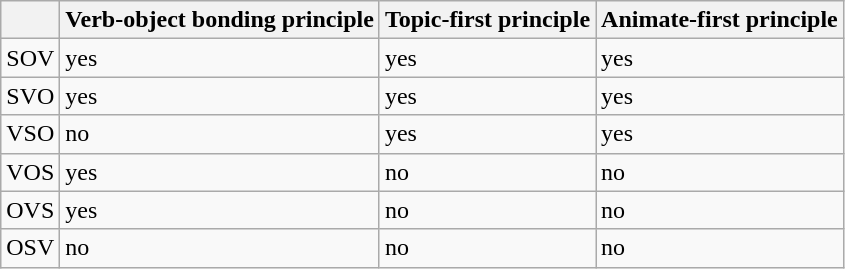<table class="wikitable">
<tr>
<th></th>
<th>Verb-object bonding principle</th>
<th>Topic-first principle</th>
<th>Animate-first principle</th>
</tr>
<tr>
<td>SOV</td>
<td>yes</td>
<td>yes</td>
<td>yes</td>
</tr>
<tr>
<td>SVO</td>
<td>yes</td>
<td>yes</td>
<td>yes</td>
</tr>
<tr>
<td>VSO</td>
<td>no</td>
<td>yes</td>
<td>yes</td>
</tr>
<tr>
<td>VOS</td>
<td>yes</td>
<td>no</td>
<td>no</td>
</tr>
<tr>
<td>OVS</td>
<td>yes</td>
<td>no</td>
<td>no</td>
</tr>
<tr>
<td>OSV</td>
<td>no</td>
<td>no</td>
<td>no</td>
</tr>
</table>
